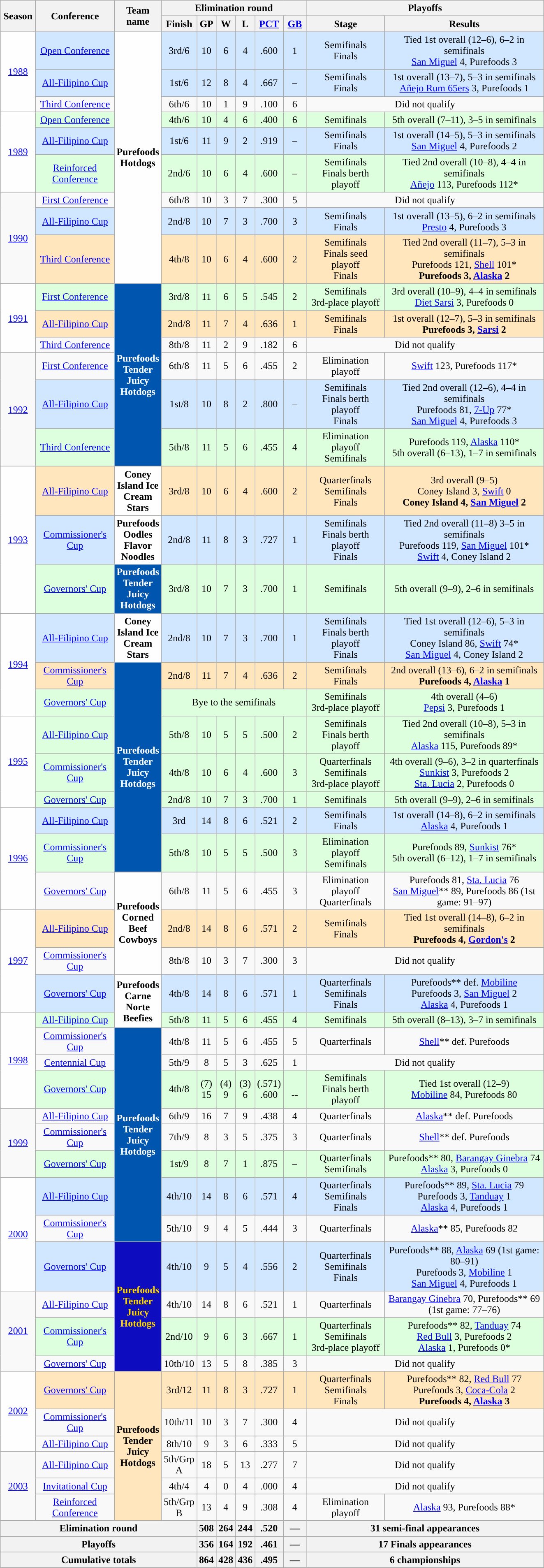<table class=wikitable style="text-align:center;">
<tr>
<th width=50px rowspan=2>Season</th>
<th width=120px rowspan=2>Conference</th>
<th width=60px rowspan=2>Team name</th>
<th colspan=6>Elimination round</th>
<th colspan=2>Playoffs</th>
</tr>
<tr>
<th width=50px>Finish</th>
<th width=20px>GP</th>
<th width=20px>W</th>
<th width=20px>L</th>
<th width=35px><a href='#'>PCT</a></th>
<th width=30px><a href='#'>GB</a></th>
<th width=120px>Stage</th>
<th width=250px>Results</th>
</tr>
<tr bgcolor=#D0E7FF>
<td bgcolor=#fefefe rowspan=3><a href='#'>1988</a></td>
<td><a href='#'>Open Conference</a></td>
<td bgcolor=fefefe rowspan=9><strong>Purefoods Hotdogs</strong></td>
<td>3rd/6</td>
<td>10</td>
<td>6</td>
<td>4</td>
<td>.600</td>
<td>1</td>
<td>Semifinals<br>Finals</td>
<td>Tied 1st overall (12–6), 6–2 in semifinals<br><a href='#'>San Miguel</a> 4, Purefoods 3</td>
</tr>
<tr bgcolor=#D0E7FF>
<td><a href='#'>All-Filipino Cup</a></td>
<td>1st/6</td>
<td>12</td>
<td>8</td>
<td>4</td>
<td>.667</td>
<td>–</td>
<td>Semifinals<br>Finals</td>
<td>1st overall (13–7), 5–3 in semifinals<br><a href='#'>Añejo Rum 65ers</a> 3, Purefoods 1</td>
</tr>
<tr>
<td><a href='#'>Third Conference</a></td>
<td>6th/6</td>
<td>10</td>
<td>1</td>
<td>9</td>
<td>.100</td>
<td>6</td>
<td colspan=2>Did not qualify</td>
</tr>
<tr bgcolor=#DDFFDD>
<td bgcolor=#fefefe rowspan=3><a href='#'>1989</a></td>
<td><a href='#'>Open Conference</a></td>
<td>4th/6</td>
<td>10</td>
<td>4</td>
<td>6</td>
<td>.400</td>
<td>6</td>
<td>Semifinals</td>
<td>5th overall (7–11), 3–5 in semifinals</td>
</tr>
<tr bgcolor=#D0E7FF>
<td><a href='#'>All-Filipino Cup</a></td>
<td>1st/6</td>
<td>11</td>
<td>9</td>
<td>2</td>
<td>.919</td>
<td>–</td>
<td>Semifinals<br>Finals</td>
<td>1st overall (14–5), 5–3 in semifinals<br><a href='#'>San Miguel</a> 4, Purefoods 2</td>
</tr>
<tr bgcolor=#DDFFDD>
<td><a href='#'>Reinforced Conference</a></td>
<td>2nd/6</td>
<td>10</td>
<td>6</td>
<td>4</td>
<td>.600</td>
<td>–</td>
<td>Semifinals<br>Finals berth playoff</td>
<td>Tied 2nd overall (10–8), 4–4 in semifinals<br><a href='#'>Añejo</a> 113, Purefoods 112*</td>
</tr>
<tr>
<td rowspan=3><a href='#'>1990</a></td>
<td><a href='#'>First Conference</a></td>
<td>6th/8</td>
<td>10</td>
<td>3</td>
<td>7</td>
<td>.300</td>
<td>5</td>
<td colspan=2>Did not qualify</td>
</tr>
<tr bgcolor=#D0E7FF>
<td><a href='#'>All-Filipino Cup</a></td>
<td>2nd/8</td>
<td>10</td>
<td>7</td>
<td>3</td>
<td>.700</td>
<td>3</td>
<td>Semifinals<br>Finals</td>
<td>1st overall (13–5), 6–2 in semifinals<br><a href='#'>Presto</a> 4, Purefoods 3</td>
</tr>
<tr bgcolor=#FFE6BD>
<td><a href='#'>Third Conference</a></td>
<td>4th/8</td>
<td>10</td>
<td>6</td>
<td>4</td>
<td>.600</td>
<td>2</td>
<td>Semifinals<br>Finals seed playoff<br>Finals</td>
<td>Tied 2nd overall (11–7), 5–3 in semifinals<br>Purefoods 121, <a href='#'>Shell</a> 101*<br><strong>Purefoods 3, <a href='#'>Alaska</a> 2</strong></td>
</tr>
<tr bgcolor=#DDFFDD>
<td bgcolor=#fefefe rowspan=3><a href='#'>1991</a></td>
<td><a href='#'>First Conference</a></td>
<td bgcolor=#fefefe rowspan=6 style="background:#0055AF; color:#FFFFFF; "><span><strong>Purefoods Tender Juicy Hotdogs</strong></span></td>
<td>3rd/8</td>
<td>11</td>
<td>6</td>
<td>5</td>
<td>.545</td>
<td>2</td>
<td>Semifinals<br>3rd-place playoff</td>
<td>3rd overall (10–9), 4–4 in semifinals<br> <a href='#'>Diet Sarsi</a> 3, Purefoods 0</td>
</tr>
<tr bgcolor=#FFE6BD>
<td><a href='#'>All-Filipino Cup</a></td>
<td>2nd/8</td>
<td>11</td>
<td>7</td>
<td>4</td>
<td>.636</td>
<td>1</td>
<td>Semifinals<br>Finals</td>
<td>1st overall (12–7), 5–3 in semifinals<br><strong>Purefoods 3, <a href='#'>Sarsi</a> 2</strong></td>
</tr>
<tr>
<td><a href='#'>Third Conference</a></td>
<td>8th/8</td>
<td>11</td>
<td>2</td>
<td>9</td>
<td>.182</td>
<td>6</td>
<td colspan=2>Did not qualify</td>
</tr>
<tr>
<td rowspan=3><a href='#'>1992</a></td>
<td><a href='#'>First Conference</a></td>
<td>6th/8</td>
<td>11</td>
<td>5</td>
<td>6</td>
<td>.455</td>
<td>2</td>
<td>Elimination playoff</td>
<td><a href='#'>Swift</a> 123, Purefoods 117*</td>
</tr>
<tr bgcolor=#D0E7FF>
<td><a href='#'>All-Filipino Cup</a></td>
<td>1st/8</td>
<td>10</td>
<td>8</td>
<td>2</td>
<td>.800</td>
<td>–</td>
<td>Semifinals<br>Finals berth playoff<br>Finals</td>
<td>Tied 2nd overall (12–6), 4–4 in semifinals<br>Purefoods 81, <a href='#'>7-Up</a> 77*<br><a href='#'>San Miguel</a> 4, Purefoods 3</td>
</tr>
<tr bgcolor=#DDFFDD>
<td><a href='#'>Third Conference</a></td>
<td>5th/8</td>
<td>11</td>
<td>5</td>
<td>6</td>
<td>.455</td>
<td>4</td>
<td>Elimination playoff<br>Semifinals</td>
<td>Purefoods 119, <a href='#'>Alaska</a> 110*<br>5th overall (6–13), 1–7 in semifinals</td>
</tr>
<tr bgcolor=#FFE6BD>
<td bgcolor=fefefe rowspan=3><a href='#'>1993</a></td>
<td><a href='#'>All-Filipino Cup</a></td>
<td bgcolor=fefefe><strong>Coney Island Ice Cream Stars</strong></td>
<td>3rd/8</td>
<td>10</td>
<td>6</td>
<td>4</td>
<td>.600</td>
<td>2</td>
<td>Quarterfinals<br>Semifinals<br>Finals</td>
<td>3rd overall (9–5)<br>Coney Island 3, <a href='#'>Swift</a> 0<br><strong>Coney Island 4, <a href='#'>San Miguel</a> 2</strong></td>
</tr>
<tr bgcolor=#D0E7FF>
<td><a href='#'>Commissioner's Cup</a></td>
<td bgcolor=fefefe><strong>Purefoods Oodles Flavor Noodles</strong></td>
<td>2nd/8</td>
<td>11</td>
<td>8</td>
<td>3</td>
<td>.727</td>
<td>1</td>
<td>Semifinals<br>Finals berth playoff<br>Finals</td>
<td>Tied 2nd overall (11–8) 3–5 in semifinals<br>Purefoods 119, <a href='#'>San Miguel</a> 101*<br><a href='#'>Swift</a> 4, Coney Island 2</td>
</tr>
<tr bgcolor=#DDFFDD>
<td><a href='#'>Governors' Cup</a></td>
<td style="background:#0055AF; color:#FFFFFF; "><span><strong>Purefoods Tender Juicy Hotdogs</strong></span></td>
<td>3rd/8</td>
<td>10</td>
<td>7</td>
<td>3</td>
<td>.700</td>
<td>1</td>
<td>Semifinals</td>
<td>5th overall (9–9), 2–6 in semifinals</td>
</tr>
<tr bgcolor=#D0E7FF>
<td bgcolor=#fefefe rowspan=3><a href='#'>1994</a></td>
<td><a href='#'>All-Filipino Cup</a></td>
<td bgcolor=fefefe><strong>Coney Island Ice Cream Stars</strong></td>
<td>2nd/8</td>
<td>10</td>
<td>7</td>
<td>3</td>
<td>.700</td>
<td>1</td>
<td>Semifinals<br>Finals berth playoff<br>Finals</td>
<td>Tied 1st overall (12–6), 5–3 in semifinals<br>Coney Island 86, <a href='#'>Swift</a> 74*<br><a href='#'>San Miguel</a> 4, Coney Island 2</td>
</tr>
<tr bgcolor=#FFE6BD>
<td><a href='#'>Commissioner's Cup</a></td>
<td bgcolor=fefefe rowspan=7 style="background:#0055AF; color:#FFFFFF; "><span><strong>Purefoods Tender Juicy Hotdogs</strong></span></td>
<td>2nd/8</td>
<td>11</td>
<td>7</td>
<td>4</td>
<td>.636</td>
<td>2</td>
<td>Semifinals<br>Finals</td>
<td>2nd overall (13–6), 6–2 in semifinals<br><strong>Purefoods 4, <a href='#'>Alaska</a> 1</strong></td>
</tr>
<tr bgcolor=#DDFFDD>
<td><a href='#'>Governors' Cup</a></td>
<td colspan=6>Bye to the semifinals</td>
<td>Semifinals<br>3rd-place playoff</td>
<td>4th overall (4–6)<br><a href='#'>Pepsi</a> 3, Purefoods 1</td>
</tr>
<tr bgcolor=#DDFFDD>
<td bgcolor=#fefefe rowspan=3><a href='#'>1995</a></td>
<td><a href='#'>All-Filipino Cup</a></td>
<td>5th/8</td>
<td>10</td>
<td>5</td>
<td>5</td>
<td>.500</td>
<td>2</td>
<td>Semifinals<br>Finals berth playoff</td>
<td>Tied 2nd overall (10–8), 5–3 in semifinals<br><a href='#'>Alaska</a> 115, Purefoods 89*</td>
</tr>
<tr bgcolor=#DDFFDD>
<td><a href='#'>Commissioner's Cup</a></td>
<td>4th/8</td>
<td>10</td>
<td>6</td>
<td>4</td>
<td>.600</td>
<td>3</td>
<td>Quarterfinals<br>Semifinals<br>3rd-place playoff</td>
<td>4th overall (9–6), 3–2 in quarterfinals<br><a href='#'>Sunkist</a> 3, Purefoods 2<br><a href='#'>Sta. Lucia</a> 2, Purefoods 0</td>
</tr>
<tr bgcolor=#DDFFDD>
<td><a href='#'>Governors' Cup</a></td>
<td>2nd/8</td>
<td>10</td>
<td>7</td>
<td>3</td>
<td>.700</td>
<td>1</td>
<td>Semifinals</td>
<td>5th overall (9–9), 2–6 in semifinals</td>
</tr>
<tr bgcolor=#D0E7FF>
<td bgcolor=#fefefe rowspan=3><a href='#'>1996</a></td>
<td><a href='#'>All-Filipino Cup</a></td>
<td>3rd</td>
<td>14</td>
<td>8</td>
<td>6</td>
<td>.521</td>
<td>2</td>
<td>Semifinals<br>Finals</td>
<td>1st overall (14–8), 6–2 in semifinals<br><a href='#'>Alaska</a> 4, Purefoods 1</td>
</tr>
<tr bgcolor=#DDFFDD>
<td><a href='#'>Commissioner's Cup</a></td>
<td>5th/8</td>
<td>10</td>
<td>5</td>
<td>5</td>
<td>.500</td>
<td>3</td>
<td>Elimination playoff<br>Semifinals</td>
<td>Purefoods 89, <a href='#'>Sunkist</a> 76*<br>5th overall (6–12), 1–7 in semifinals</td>
</tr>
<tr>
<td><a href='#'>Governors' Cup</a></td>
<td bgcolor=fefefe rowspan=3><strong>Purefoods Corned Beef Cowboys</strong></td>
<td>6th/8</td>
<td>11</td>
<td>5</td>
<td>6</td>
<td>.455</td>
<td>3</td>
<td>Elimination playoff<br>Quarterfinals</td>
<td>Purefoods 81, <a href='#'>Sta. Lucia</a> 76<br><a href='#'>San Miguel</a>** 89, Purefoods 86 (1st game: 91–97)</td>
</tr>
<tr bgcolor=#FFE6BD>
<td bgcolor=#fefefe rowspan=3><a href='#'>1997</a></td>
<td><a href='#'>All-Filipino Cup</a></td>
<td>2nd/8</td>
<td>14</td>
<td>8</td>
<td>6</td>
<td>.571</td>
<td>2</td>
<td>Semifinals<br>Finals</td>
<td>Tied 1st overall (14–8), 6–2 in semifinals<br><strong>Purefoods 4, <a href='#'>Gordon's</a> 2</strong></td>
</tr>
<tr>
<td><a href='#'>Commissioner's Cup</a></td>
<td>8th/8</td>
<td>10</td>
<td>3</td>
<td>7</td>
<td>.300</td>
<td>3</td>
<td colspan=2>Did not qualify</td>
</tr>
<tr bgcolor=#D0E7FF>
<td><a href='#'>Governors' Cup</a></td>
<td bgcolor=fefefe rowspan=2><strong>Purefoods Carne Norte Beefies</strong></td>
<td>4th/8</td>
<td>14</td>
<td>8</td>
<td>6</td>
<td>.571</td>
<td>1</td>
<td>Quarterfinals<br>Semifinals<br>Finals</td>
<td>Purefoods** def. <a href='#'>Mobiline</a><br>Purefoods 3, <a href='#'>San Miguel</a> 2<br><a href='#'>Alaska</a> 4, Purefoods 1</td>
</tr>
<tr bgcolor=#DDFFDD>
<td bgcolor=#fefefe rowspan=4><a href='#'>1998</a></td>
<td><a href='#'>All-Filipino Cup</a></td>
<td>5th/8</td>
<td>11</td>
<td>5</td>
<td>6</td>
<td>.455</td>
<td>4</td>
<td>Semifinals</td>
<td>5th overall (8–13), 3–7 in semifinals</td>
</tr>
<tr>
<td><a href='#'>Commissioner's Cup</a></td>
<td rowspan=8 style="background:#0055AF; color:#FFFFFF; "><span><strong>Purefoods Tender Juicy Hotdogs</strong></span></td>
<td>4th/8</td>
<td>11</td>
<td>5</td>
<td>6</td>
<td>.455</td>
<td>5</td>
<td>Quarterfinals</td>
<td><a href='#'>Shell</a>** def. Purefoods</td>
</tr>
<tr>
<td><a href='#'>Centennial Cup</a></td>
<td>5th/9</td>
<td>8</td>
<td>5</td>
<td>3</td>
<td>.625</td>
<td>1</td>
<td colspan=2>Did not qualify</td>
</tr>
<tr bgcolor=#DDFFDD>
<td><a href='#'>Governors' Cup</a></td>
<td>4th/8</td>
<td>(7)<br>15</td>
<td>(4)<br>9</td>
<td>(3)<br>6</td>
<td>(.571)<br>.600</td>
<td> <br>--</td>
<td>Semifinals<br>Finals berth playoff</td>
<td>Tied 1st overall (12–9)<br><a href='#'>Mobiline</a> 84, Purefoods 80</td>
</tr>
<tr>
<td rowspan=3><a href='#'>1999</a></td>
<td><a href='#'>All-Filipino Cup</a></td>
<td>6th/9</td>
<td>16</td>
<td>7</td>
<td>9</td>
<td>.438</td>
<td>4</td>
<td>Quarterfinals</td>
<td><a href='#'>Alaska</a>** def. Purefoods</td>
</tr>
<tr>
<td><a href='#'>Commissioner's Cup</a></td>
<td>7th/9</td>
<td>8</td>
<td>3</td>
<td>5</td>
<td>.375</td>
<td>3</td>
<td>Quarterfinals</td>
<td><a href='#'>Shell</a>** def. Purefoods</td>
</tr>
<tr bgcolor=#DDFFDD>
<td><a href='#'>Governors' Cup</a></td>
<td>1st/9</td>
<td>8</td>
<td>7</td>
<td>1</td>
<td>.875</td>
<td>–</td>
<td>Quarterfinals<br>Semifinals</td>
<td>Purefoods** 80, <a href='#'>Barangay Ginebra</a> 74<br><a href='#'>Alaska</a> 3, Purefoods 0</td>
</tr>
<tr bgcolor=#D0E7FF>
<td bgcolor=#fefefe rowspan=3><a href='#'>2000</a></td>
<td><a href='#'>All-Filipino Cup</a></td>
<td>4th/10</td>
<td>14</td>
<td>8</td>
<td>6</td>
<td>.571</td>
<td>4</td>
<td>Quarterfinals<br>Semifinals<br>Finals</td>
<td>Purefoods** 89, <a href='#'>Sta. Lucia</a> 79<br>Purefoods 3, <a href='#'>Tanduay</a> 1<br><a href='#'>Alaska</a> 4, Purefoods 1</td>
</tr>
<tr>
<td><a href='#'>Commissioner's Cup</a></td>
<td>5th/10</td>
<td>9</td>
<td>4</td>
<td>5</td>
<td>.444</td>
<td>3</td>
<td>Quarterfinals</td>
<td><a href='#'>Alaska</a>** 85, Purefoods 82</td>
</tr>
<tr bgcolor=#D0E7FF>
<td><a href='#'>Governors' Cup</a></td>
<td rowspan=4 style="background:#0D0DBF; color:#FFD700; "><span><strong>Purefoods Tender Juicy Hotdogs</strong></span></td>
<td>4th/10</td>
<td>9</td>
<td>5</td>
<td>4</td>
<td>.556</td>
<td>2</td>
<td>Quarterfinals<br>Semifinals<br>Finals</td>
<td>Purefoods** 88, <a href='#'>Alaska</a> 69 (1st game: 80–91)<br>Purefoods 3, <a href='#'>Mobiline</a> 1<br><a href='#'>San Miguel</a> 4, Purefoods 1</td>
</tr>
<tr>
<td rowspan=3><a href='#'>2001</a></td>
<td><a href='#'>All-Filipino Cup</a></td>
<td>4th/10</td>
<td>14</td>
<td>8</td>
<td>6</td>
<td>.521</td>
<td>1</td>
<td>Quarterfinals</td>
<td><a href='#'>Barangay Ginebra</a> 70, Purefoods** 69 (1st game: 77–76)</td>
</tr>
<tr bgcolor=#DDFFDD>
<td><a href='#'>Commissioner's Cup</a></td>
<td>2nd/10</td>
<td>9</td>
<td>6</td>
<td>3</td>
<td>.667</td>
<td>1</td>
<td>Quarterfinals<br>Semifinals<br>3rd-place playoff</td>
<td>Purefoods** 82, <a href='#'>Tanduay</a> 74<br><a href='#'>Red Bull</a> 3, Purefoods 2<br><a href='#'>Alaska</a> 1, Purefoods 0*</td>
</tr>
<tr>
<td><a href='#'>Governors' Cup</a></td>
<td>10th/10</td>
<td>13</td>
<td>5</td>
<td>8</td>
<td>.385</td>
<td>3</td>
<td colspan=2>Did not qualify</td>
</tr>
<tr bgcolor=#FFE6BD>
<td bgcolor=#fefefe rowspan=3><a href='#'>2002</a></td>
<td><a href='#'>Governors' Cup</a></td>
<td rowspan=6><strong>Purefoods Tender Juicy Hotdogs</strong></td>
<td>3rd/12</td>
<td>11</td>
<td>8</td>
<td>3</td>
<td>.727</td>
<td>1</td>
<td>Quarterfinals<br>Semifinals<br>Finals</td>
<td>Purefoods** 82, <a href='#'>Red Bull</a> 77<br>Purefoods 3, <a href='#'>Coca-Cola</a> 2<br><strong>Purefoods 4, <a href='#'>Alaska</a> 3</strong></td>
</tr>
<tr>
<td><a href='#'>Commissioner's Cup</a></td>
<td>10th/11</td>
<td>10</td>
<td>3</td>
<td>7</td>
<td>.300</td>
<td>4</td>
<td colspan=2>Did not qualify</td>
</tr>
<tr>
<td><a href='#'>All-Filipino Cup</a></td>
<td>8th/10</td>
<td>9</td>
<td>3</td>
<td>6</td>
<td>.333</td>
<td>5</td>
<td colspan=2>Did not qualify</td>
</tr>
<tr>
<td rowspan=3><a href='#'>2003</a></td>
<td><a href='#'>All-Filipino Cup</a></td>
<td>5th/Grp A</td>
<td>18</td>
<td>5</td>
<td>13</td>
<td>.277</td>
<td>7</td>
<td colspan=2>Did not qualify</td>
</tr>
<tr>
<td><a href='#'>Invitational Cup</a></td>
<td>4th/4</td>
<td>4</td>
<td>0</td>
<td>4</td>
<td>.000</td>
<td>4</td>
<td colspan=2>Did not qualify</td>
</tr>
<tr>
<td><a href='#'>Reinforced Conference</a></td>
<td>5th/Grp B</td>
<td>13</td>
<td>4</td>
<td>9</td>
<td>.308</td>
<td>4</td>
<td>Elimination playoff</td>
<td><a href='#'>Alaska</a> 93, Purefoods 88*</td>
</tr>
<tr>
<th colspan=4>Elimination round</th>
<th>508</th>
<th>264</th>
<th>244</th>
<th>.520</th>
<th>—</th>
<th colspan=2>31 semi-final appearances</th>
</tr>
<tr>
<th colspan=4>Playoffs</th>
<th>356</th>
<th>164</th>
<th>192</th>
<th>.461</th>
<th>—</th>
<th colspan=2>17 Finals appearances</th>
</tr>
<tr>
<th colspan=4>Cumulative totals</th>
<th>864</th>
<th>428</th>
<th>436</th>
<th>.495</th>
<th>—</th>
<th colspan=2>6 championships</th>
</tr>
</table>
